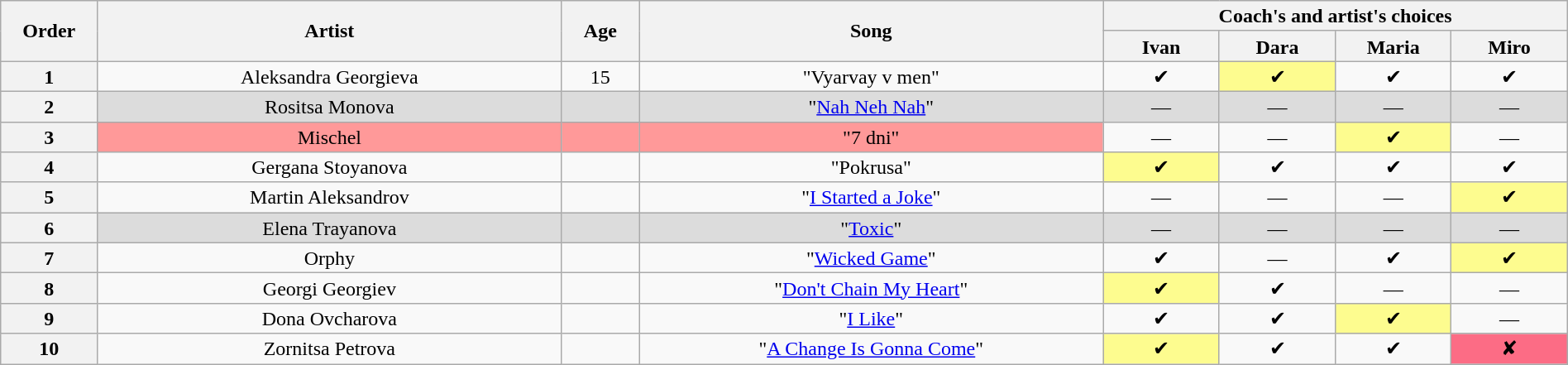<table class="wikitable" style="text-align:center; line-height:17px; width:100%">
<tr>
<th rowspan="2" scope="col" style="width:05%">Order</th>
<th rowspan="2" scope="col" style="width:24%">Artist</th>
<th rowspan="2" scope="col" style="width:04%">Age</th>
<th rowspan="2" scope="col" style="width:24%">Song</th>
<th colspan="4" scope="col" style="width:24%">Coach's and artist's choices</th>
</tr>
<tr>
<th style="width:06%">Ivan</th>
<th style="width:06%">Dara</th>
<th style="width:06%">Maria</th>
<th style="width:06%">Miro</th>
</tr>
<tr>
<th>1</th>
<td>Aleksandra Georgieva</td>
<td>15</td>
<td>"Vyarvay v men"</td>
<td>✔</td>
<td style="background:#fdfc8f">✔</td>
<td>✔</td>
<td>✔</td>
</tr>
<tr style="background:#dcdcdc">
<th>2</th>
<td>Rositsa Monova</td>
<td></td>
<td>"<a href='#'>Nah Neh Nah</a>"</td>
<td>—</td>
<td>—</td>
<td>—</td>
<td>—</td>
</tr>
<tr>
<th>3</th>
<td style="background:#ff9999">Mischel</td>
<td style="background:#ff9999"></td>
<td style="background:#ff9999">"7 dni"</td>
<td>—</td>
<td>—</td>
<td style="background:#fdfc8f">✔</td>
<td>—</td>
</tr>
<tr>
<th>4</th>
<td>Gergana Stoyanova</td>
<td></td>
<td>"Pokrusa"</td>
<td style="background:#fdfc8f">✔</td>
<td>✔</td>
<td>✔</td>
<td>✔</td>
</tr>
<tr>
<th>5</th>
<td>Martin Aleksandrov</td>
<td></td>
<td>"<a href='#'>I Started a Joke</a>"</td>
<td>—</td>
<td>—</td>
<td>—</td>
<td style="background:#fdfc8f">✔</td>
</tr>
<tr style="background:#dcdcdc">
<th>6</th>
<td>Elena Trayanova</td>
<td></td>
<td>"<a href='#'>Toxic</a>"</td>
<td>—</td>
<td>—</td>
<td>—</td>
<td>—</td>
</tr>
<tr>
<th>7</th>
<td>Orphy</td>
<td></td>
<td>"<a href='#'>Wicked Game</a>"</td>
<td>✔</td>
<td>—</td>
<td>✔</td>
<td style="background:#fdfc8f">✔</td>
</tr>
<tr>
<th>8</th>
<td>Georgi Georgiev</td>
<td></td>
<td>"<a href='#'>Don't Chain My Heart</a>"</td>
<td style="background:#fdfc8f">✔</td>
<td>✔</td>
<td>—</td>
<td>—</td>
</tr>
<tr>
<th>9</th>
<td>Dona Ovcharova</td>
<td></td>
<td>"<a href='#'>I Like</a>"</td>
<td>✔</td>
<td>✔</td>
<td style="background:#fdfc8f">✔</td>
<td>—</td>
</tr>
<tr>
<th>10</th>
<td>Zornitsa Petrova</td>
<td></td>
<td>"<a href='#'>A Change Is Gonna Come</a>"</td>
<td style="background:#fdfc8f">✔</td>
<td>✔</td>
<td>✔</td>
<td style="background:#FC6C85">✘</td>
</tr>
</table>
